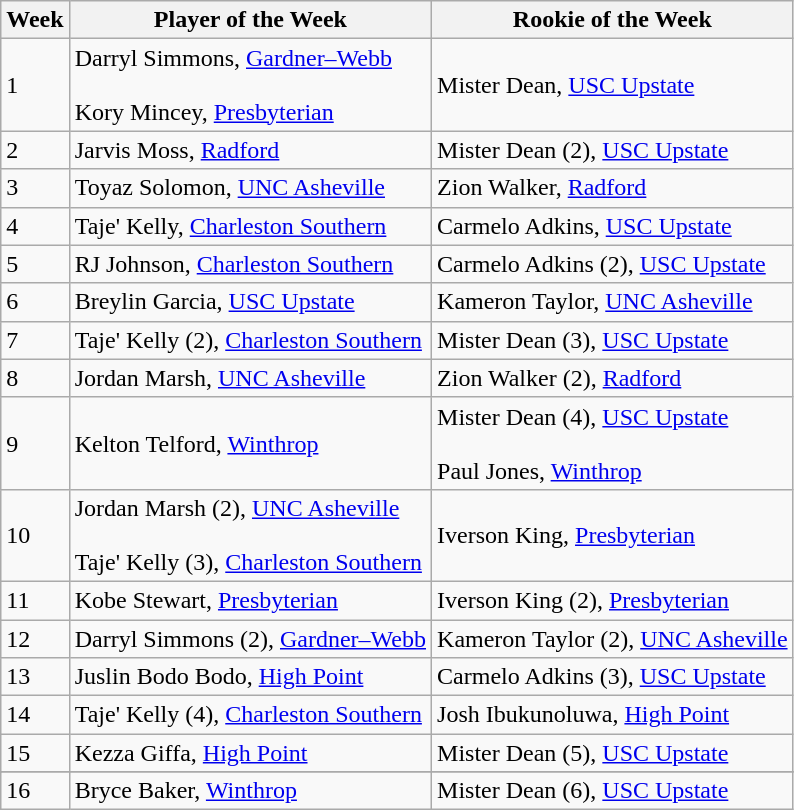<table class="wikitable" border="1">
<tr>
<th align="center">Week</th>
<th align="center">Player of the Week</th>
<th align="center">Rookie of the Week</th>
</tr>
<tr>
<td>1</td>
<td>Darryl Simmons, <a href='#'>Gardner–Webb</a><br><br>Kory Mincey, <a href='#'>Presbyterian</a></td>
<td>Mister Dean, <a href='#'>USC Upstate</a></td>
</tr>
<tr>
<td>2</td>
<td>Jarvis Moss, <a href='#'>Radford</a></td>
<td>Mister Dean (2), <a href='#'>USC Upstate</a></td>
</tr>
<tr>
<td>3</td>
<td>Toyaz Solomon, <a href='#'>UNC Asheville</a></td>
<td>Zion Walker, <a href='#'>Radford</a></td>
</tr>
<tr>
<td>4</td>
<td>Taje' Kelly, <a href='#'>Charleston Southern</a></td>
<td>Carmelo Adkins, <a href='#'>USC Upstate</a></td>
</tr>
<tr>
<td>5</td>
<td>RJ Johnson, <a href='#'>Charleston Southern</a></td>
<td>Carmelo Adkins (2), <a href='#'>USC Upstate</a></td>
</tr>
<tr>
<td>6</td>
<td>Breylin Garcia, <a href='#'>USC Upstate</a></td>
<td>Kameron Taylor, <a href='#'>UNC Asheville</a></td>
</tr>
<tr>
<td>7</td>
<td>Taje' Kelly (2), <a href='#'>Charleston Southern</a></td>
<td>Mister Dean (3), <a href='#'>USC Upstate</a></td>
</tr>
<tr>
<td>8</td>
<td>Jordan Marsh, <a href='#'>UNC Asheville</a></td>
<td>Zion Walker (2), <a href='#'>Radford</a></td>
</tr>
<tr>
<td>9</td>
<td>Kelton Telford, <a href='#'>Winthrop</a></td>
<td>Mister Dean (4), <a href='#'>USC Upstate</a><br><br>Paul Jones, <a href='#'>Winthrop</a></td>
</tr>
<tr>
<td>10</td>
<td>Jordan Marsh (2), <a href='#'>UNC Asheville</a><br><br>Taje' Kelly (3), <a href='#'>Charleston Southern</a></td>
<td>Iverson King, <a href='#'>Presbyterian</a></td>
</tr>
<tr>
<td>11</td>
<td>Kobe Stewart, <a href='#'>Presbyterian</a></td>
<td>Iverson King (2), <a href='#'>Presbyterian</a></td>
</tr>
<tr>
<td>12</td>
<td>Darryl Simmons (2), <a href='#'>Gardner–Webb</a></td>
<td>Kameron Taylor (2), <a href='#'>UNC Asheville</a></td>
</tr>
<tr>
<td>13</td>
<td>Juslin Bodo Bodo, <a href='#'>High Point</a></td>
<td>Carmelo Adkins (3), <a href='#'>USC Upstate</a></td>
</tr>
<tr>
<td>14</td>
<td>Taje' Kelly (4), <a href='#'>Charleston Southern</a></td>
<td>Josh Ibukunoluwa, <a href='#'>High Point</a></td>
</tr>
<tr>
<td>15</td>
<td>Kezza Giffa, <a href='#'>High Point</a></td>
<td>Mister Dean (5), <a href='#'>USC Upstate</a></td>
</tr>
<tr>
</tr>
<tr>
<td>16</td>
<td>Bryce Baker, <a href='#'>Winthrop</a></td>
<td>Mister Dean (6), <a href='#'>USC Upstate</a></td>
</tr>
</table>
